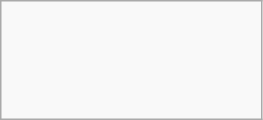<table class="wikitable" width=175px>
<tr>
<td><br><br>
<br>
<br>
</td>
</tr>
</table>
